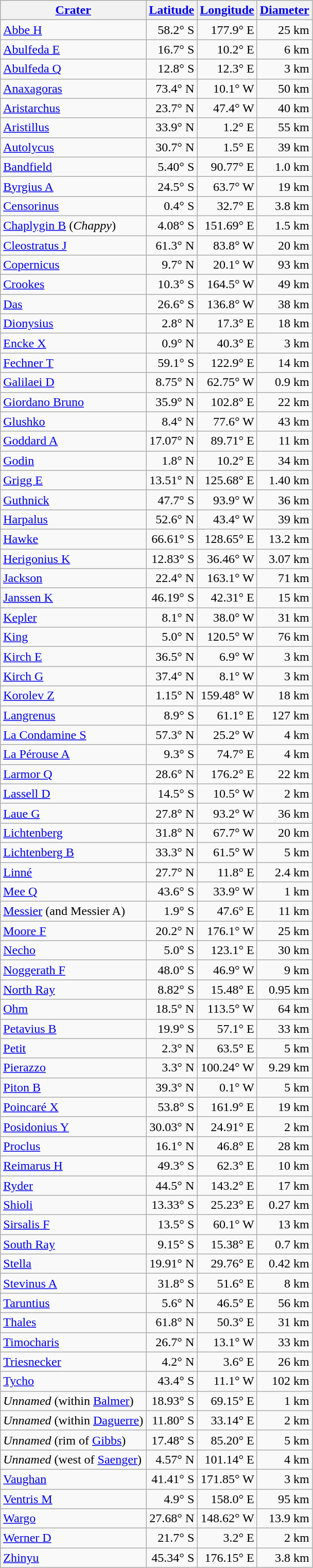<table class="wikitable">
<tr>
<th bgcolor="#EEEEEE"><a href='#'>Crater</a></th>
<th bgcolor="#EEEEEE"><a href='#'>Latitude</a></th>
<th bgcolor="#EEEEEE"><a href='#'>Longitude</a></th>
<th bgcolor="#EEEEEE"><a href='#'>Diameter</a></th>
</tr>
<tr>
<td><a href='#'>Abbe H</a></td>
<td align="right">58.2° S</td>
<td align="right">177.9° E</td>
<td align="right">25 km</td>
</tr>
<tr>
<td><a href='#'>Abulfeda E</a></td>
<td align="right">16.7° S</td>
<td align="right">10.2° E</td>
<td align="right">6 km</td>
</tr>
<tr>
<td><a href='#'>Abulfeda Q</a></td>
<td align="right">12.8° S</td>
<td align="right">12.3° E</td>
<td align="right">3 km</td>
</tr>
<tr>
<td><a href='#'>Anaxagoras</a></td>
<td align="right">73.4° N</td>
<td align="right">10.1° W</td>
<td align="right">50 km</td>
</tr>
<tr>
<td><a href='#'>Aristarchus</a></td>
<td align="right">23.7° N</td>
<td align="right">47.4° W</td>
<td align="right">40 km</td>
</tr>
<tr>
<td><a href='#'>Aristillus</a></td>
<td align="right">33.9° N</td>
<td align="right">1.2° E</td>
<td align="right">55 km</td>
</tr>
<tr>
<td><a href='#'>Autolycus</a></td>
<td align="right">30.7° N</td>
<td align="right">1.5° E</td>
<td align="right">39 km</td>
</tr>
<tr>
<td><a href='#'>Bandfield</a></td>
<td align="right">5.40° S</td>
<td align="right">90.77° E</td>
<td align="right">1.0 km</td>
</tr>
<tr>
<td><a href='#'>Byrgius A</a></td>
<td align="right">24.5° S</td>
<td align="right">63.7° W</td>
<td align="right">19 km</td>
</tr>
<tr>
<td><a href='#'>Censorinus</a></td>
<td align="right">0.4° S</td>
<td align="right">32.7° E</td>
<td align="right">3.8 km</td>
</tr>
<tr>
<td><a href='#'>Chaplygin B</a> (<em>Chappy</em>)</td>
<td align="right">4.08° S</td>
<td align="right">151.69° E</td>
<td align="right">1.5 km</td>
</tr>
<tr>
<td><a href='#'>Cleostratus J</a></td>
<td align="right">61.3° N</td>
<td align="right">83.8° W</td>
<td align="right">20 km</td>
</tr>
<tr>
<td><a href='#'>Copernicus</a></td>
<td align="right">9.7° N</td>
<td align="right">20.1° W</td>
<td align="right">93 km</td>
</tr>
<tr>
<td><a href='#'>Crookes</a></td>
<td align="right">10.3° S</td>
<td align="right">164.5° W</td>
<td align="right">49 km</td>
</tr>
<tr>
<td><a href='#'>Das</a></td>
<td align="right">26.6° S</td>
<td align="right">136.8° W</td>
<td align="right">38 km</td>
</tr>
<tr>
<td><a href='#'>Dionysius</a></td>
<td align="right">2.8° N</td>
<td align="right">17.3° E</td>
<td align="right">18 km</td>
</tr>
<tr>
<td><a href='#'>Encke X</a></td>
<td align="right">0.9° N</td>
<td align="right">40.3° E</td>
<td align="right">3 km</td>
</tr>
<tr>
<td><a href='#'>Fechner T</a></td>
<td align="right">59.1° S</td>
<td align="right">122.9° E</td>
<td align="right">14 km</td>
</tr>
<tr>
<td><a href='#'>Galilaei D</a></td>
<td align="right">8.75° N</td>
<td align="right">62.75° W</td>
<td align="right">0.9 km</td>
</tr>
<tr>
<td><a href='#'>Giordano Bruno</a></td>
<td align="right">35.9° N</td>
<td align="right">102.8° E</td>
<td align="right">22 km</td>
</tr>
<tr>
<td><a href='#'>Glushko</a></td>
<td align="right">8.4° N</td>
<td align="right">77.6° W</td>
<td align="right">43 km</td>
</tr>
<tr>
<td><a href='#'>Goddard A</a></td>
<td align="right">17.07° N</td>
<td align="right">89.71° E</td>
<td align="right">11 km</td>
</tr>
<tr>
<td><a href='#'>Godin</a></td>
<td align="right">1.8° N</td>
<td align="right">10.2° E</td>
<td align="right">34 km</td>
</tr>
<tr>
<td><a href='#'>Grigg E</a></td>
<td align="right">13.51° N</td>
<td align="right">125.68° E</td>
<td align="right">1.40 km</td>
</tr>
<tr>
<td><a href='#'>Guthnick</a></td>
<td align="right">47.7° S</td>
<td align="right">93.9° W</td>
<td align="right">36 km</td>
</tr>
<tr>
<td><a href='#'>Harpalus</a></td>
<td align="right">52.6° N</td>
<td align="right">43.4° W</td>
<td align="right">39 km</td>
</tr>
<tr>
<td><a href='#'>Hawke</a></td>
<td align="right">66.61° S</td>
<td align="right">128.65° E</td>
<td align="right">13.2 km</td>
</tr>
<tr>
<td><a href='#'>Herigonius K</a></td>
<td align="right">12.83° S</td>
<td align="right">36.46° W</td>
<td align="right">3.07 km</td>
</tr>
<tr>
<td><a href='#'>Jackson</a></td>
<td align="right">22.4° N</td>
<td align="right">163.1° W</td>
<td align="right">71 km</td>
</tr>
<tr>
<td><a href='#'>Janssen K</a></td>
<td align="right">46.19° S</td>
<td align="right">42.31° E</td>
<td align="right">15 km</td>
</tr>
<tr>
<td><a href='#'>Kepler</a></td>
<td align="right">8.1° N</td>
<td align="right">38.0° W</td>
<td align="right">31 km</td>
</tr>
<tr>
<td><a href='#'>King</a></td>
<td align="right">5.0° N</td>
<td align="right">120.5° W</td>
<td align="right">76 km</td>
</tr>
<tr>
<td><a href='#'>Kirch E</a></td>
<td align="right">36.5° N</td>
<td align="right">6.9° W</td>
<td align="right">3 km</td>
</tr>
<tr>
<td><a href='#'>Kirch G</a></td>
<td align="right">37.4° N</td>
<td align="right">8.1° W</td>
<td align="right">3 km</td>
</tr>
<tr>
<td><a href='#'>Korolev Z</a></td>
<td align="right">1.15° N</td>
<td align="right">159.48° W</td>
<td align="right">18 km</td>
</tr>
<tr>
<td><a href='#'>Langrenus</a></td>
<td align="right">8.9° S</td>
<td align="right">61.1° E</td>
<td align="right">127 km</td>
</tr>
<tr>
<td><a href='#'>La Condamine S</a></td>
<td align="right">57.3° N</td>
<td align="right">25.2° W</td>
<td align="right">4 km</td>
</tr>
<tr>
<td><a href='#'>La Pérouse A</a></td>
<td align="right">9.3° S</td>
<td align="right">74.7° E</td>
<td align="right">4 km</td>
</tr>
<tr>
<td><a href='#'>Larmor Q</a></td>
<td align="right">28.6° N</td>
<td align="right">176.2° E</td>
<td align="right">22 km</td>
</tr>
<tr>
<td><a href='#'>Lassell D</a></td>
<td align="right">14.5° S</td>
<td align="right">10.5° W</td>
<td align="right">2 km</td>
</tr>
<tr>
<td><a href='#'>Laue G</a></td>
<td align="right">27.8° N</td>
<td align="right">93.2° W</td>
<td align="right">36 km</td>
</tr>
<tr>
<td><a href='#'>Lichtenberg</a></td>
<td align="right">31.8° N</td>
<td align="right">67.7° W</td>
<td align="right">20 km</td>
</tr>
<tr>
<td><a href='#'>Lichtenberg B</a></td>
<td align="right">33.3° N</td>
<td align="right">61.5° W</td>
<td align="right">5 km</td>
</tr>
<tr>
<td><a href='#'>Linné</a></td>
<td align="right">27.7° N</td>
<td align="right">11.8° E</td>
<td align="right">2.4 km</td>
</tr>
<tr>
<td><a href='#'>Mee Q</a></td>
<td align="right">43.6° S</td>
<td align="right">33.9° W</td>
<td align="right">1 km</td>
</tr>
<tr>
<td><a href='#'>Messier</a> (and Messier A)</td>
<td align="right">1.9° S</td>
<td align="right">47.6° E</td>
<td align="right">11 km</td>
</tr>
<tr>
<td><a href='#'>Moore F</a></td>
<td align="right">20.2° N</td>
<td align="right">176.1° W</td>
<td align="right">25 km</td>
</tr>
<tr>
<td><a href='#'>Necho</a></td>
<td align="right">5.0° S</td>
<td align="right">123.1° E</td>
<td align="right">30 km</td>
</tr>
<tr>
<td><a href='#'>Noggerath F</a></td>
<td align="right">48.0° S</td>
<td align="right">46.9° W</td>
<td align="right">9 km</td>
</tr>
<tr>
<td><a href='#'>North Ray</a></td>
<td align="right">8.82° S</td>
<td align="right">15.48° E</td>
<td align="right">0.95 km</td>
</tr>
<tr>
<td><a href='#'>Ohm</a></td>
<td align="right">18.5° N</td>
<td align="right">113.5° W</td>
<td align="right">64 km</td>
</tr>
<tr>
<td><a href='#'>Petavius B</a></td>
<td align="right">19.9° S</td>
<td align="right">57.1° E</td>
<td align="right">33 km</td>
</tr>
<tr>
<td><a href='#'>Petit</a></td>
<td align="right">2.3° N</td>
<td align="right">63.5° E</td>
<td align="right">5 km</td>
</tr>
<tr>
<td><a href='#'>Pierazzo</a></td>
<td align="right">3.3° N</td>
<td align="right">100.24° W</td>
<td align="right">9.29 km</td>
</tr>
<tr>
<td><a href='#'>Piton B</a></td>
<td align="right">39.3° N</td>
<td align="right">0.1° W</td>
<td align="right">5 km</td>
</tr>
<tr>
<td><a href='#'>Poincaré X</a></td>
<td align="right">53.8° S</td>
<td align="right">161.9° E</td>
<td align="right">19 km</td>
</tr>
<tr>
<td><a href='#'>Posidonius Y</a></td>
<td align="right">30.03° N</td>
<td align="right">24.91° E</td>
<td align="right">2 km</td>
</tr>
<tr>
<td><a href='#'>Proclus</a></td>
<td align="right">16.1° N</td>
<td align="right">46.8° E</td>
<td align="right">28 km</td>
</tr>
<tr>
<td><a href='#'>Reimarus H</a></td>
<td align="right">49.3° S</td>
<td align="right">62.3° E</td>
<td align="right">10 km</td>
</tr>
<tr>
<td><a href='#'>Ryder</a></td>
<td align="right">44.5° N</td>
<td align="right">143.2° E</td>
<td align="right">17 km</td>
</tr>
<tr>
<td><a href='#'>Shioli</a></td>
<td align="right">13.33° S</td>
<td align="right">25.23° E</td>
<td align="right">0.27 km</td>
</tr>
<tr>
<td><a href='#'>Sirsalis F</a></td>
<td align="right">13.5° S</td>
<td align="right">60.1° W</td>
<td align="right">13 km</td>
</tr>
<tr>
<td><a href='#'>South Ray</a></td>
<td align="right">9.15° S</td>
<td align="right">15.38° E</td>
<td align="right">0.7 km</td>
</tr>
<tr>
<td><a href='#'>Stella</a></td>
<td align="right">19.91° N</td>
<td align="right">29.76° E</td>
<td align="right">0.42 km</td>
</tr>
<tr>
<td><a href='#'>Stevinus A</a></td>
<td align="right">31.8° S</td>
<td align="right">51.6° E</td>
<td align="right">8 km</td>
</tr>
<tr>
<td><a href='#'>Taruntius</a></td>
<td align="right">5.6° N</td>
<td align="right">46.5° E</td>
<td align="right">56 km</td>
</tr>
<tr>
<td><a href='#'>Thales</a></td>
<td align="right">61.8° N</td>
<td align="right">50.3° E</td>
<td align="right">31 km</td>
</tr>
<tr>
<td><a href='#'>Timocharis</a></td>
<td align="right">26.7° N</td>
<td align="right">13.1° W</td>
<td align="right">33 km</td>
</tr>
<tr>
<td><a href='#'>Triesnecker</a></td>
<td align="right">4.2° N</td>
<td align="right">3.6° E</td>
<td align="right">26 km</td>
</tr>
<tr>
<td><a href='#'>Tycho</a></td>
<td align="right">43.4° S</td>
<td align="right">11.1° W</td>
<td align="right">102 km</td>
</tr>
<tr>
<td><em>Unnamed</em> (within <a href='#'>Balmer</a>)</td>
<td align="right">18.93° S</td>
<td align="right">69.15° E</td>
<td align="right">1 km</td>
</tr>
<tr>
<td><em>Unnamed</em> (within <a href='#'>Daguerre</a>)</td>
<td align="right">11.80° S</td>
<td align="right">33.14° E</td>
<td align="right">2 km</td>
</tr>
<tr>
<td><em>Unnamed</em> (rim of <a href='#'>Gibbs</a>)</td>
<td align="right">17.48° S</td>
<td align="right">85.20° E</td>
<td align="right">5 km</td>
</tr>
<tr>
<td><em>Unnamed</em> (west of <a href='#'>Saenger</a>)</td>
<td align="right">4.57° N</td>
<td align="right">101.14° E</td>
<td align="right">4 km</td>
</tr>
<tr>
<td><a href='#'>Vaughan</a></td>
<td align="right">41.41° S</td>
<td align="right">171.85° W</td>
<td align="right">3 km</td>
</tr>
<tr>
<td><a href='#'>Ventris M</a></td>
<td align="right">4.9° S</td>
<td align="right">158.0° E</td>
<td align="right">95 km</td>
</tr>
<tr>
<td><a href='#'>Wargo</a></td>
<td align="right">27.68° N</td>
<td align="right">148.62° W</td>
<td align="right">13.9 km</td>
</tr>
<tr>
<td><a href='#'>Werner D</a></td>
<td align="right">21.7° S</td>
<td align="right">3.2° E</td>
<td align="right">2 km</td>
</tr>
<tr>
<td><a href='#'>Zhinyu</a></td>
<td align="right">45.34° S</td>
<td align="right">176.15° E</td>
<td align="right">3.8 km</td>
</tr>
</table>
